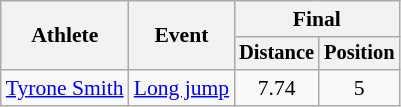<table class=wikitable style="font-size:90%">
<tr>
<th rowspan="2">Athlete</th>
<th rowspan="2">Event</th>
<th colspan="2">Final</th>
</tr>
<tr style="font-size:95%">
<th>Distance</th>
<th>Position</th>
</tr>
<tr align=center>
<td align=left><a href='#'>Tyrone Smith</a></td>
<td align=left><a href='#'>Long jump</a></td>
<td>7.74</td>
<td>5</td>
</tr>
</table>
